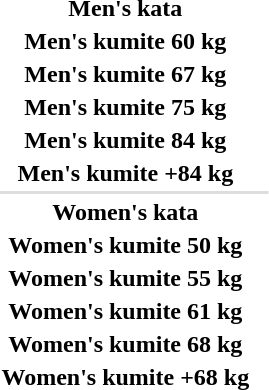<table>
<tr>
<th scope="row">Men's kata</th>
<td></td>
<td></td>
<td></td>
</tr>
<tr>
<th scope="row">Men's kumite 60 kg</th>
<td></td>
<td></td>
<td></td>
</tr>
<tr>
<th scope="row">Men's kumite 67 kg</th>
<td></td>
<td></td>
<td></td>
</tr>
<tr>
<th scope="row">Men's kumite 75 kg</th>
<td></td>
<td></td>
<td></td>
</tr>
<tr>
<th scope="row">Men's kumite 84 kg</th>
<td></td>
<td></td>
<td></td>
</tr>
<tr>
<th scope="row">Men's kumite +84 kg</th>
<td></td>
<td></td>
<td></td>
</tr>
<tr bgcolor=#DDDDDD>
<td colspan=4></td>
</tr>
<tr>
<th scope="row">Women's kata</th>
<td></td>
<td></td>
<td></td>
</tr>
<tr>
<th scope="row">Women's kumite 50 kg</th>
<td></td>
<td></td>
<td></td>
</tr>
<tr>
<th scope="row">Women's kumite 55 kg</th>
<td></td>
<td></td>
<td></td>
</tr>
<tr>
<th scope="row">Women's kumite 61 kg</th>
<td></td>
<td></td>
<td></td>
</tr>
<tr>
<th scope="row">Women's kumite 68 kg</th>
<td></td>
<td></td>
<td></td>
</tr>
<tr>
<th scope="row">Women's kumite +68 kg</th>
<td></td>
<td></td>
<td></td>
</tr>
</table>
